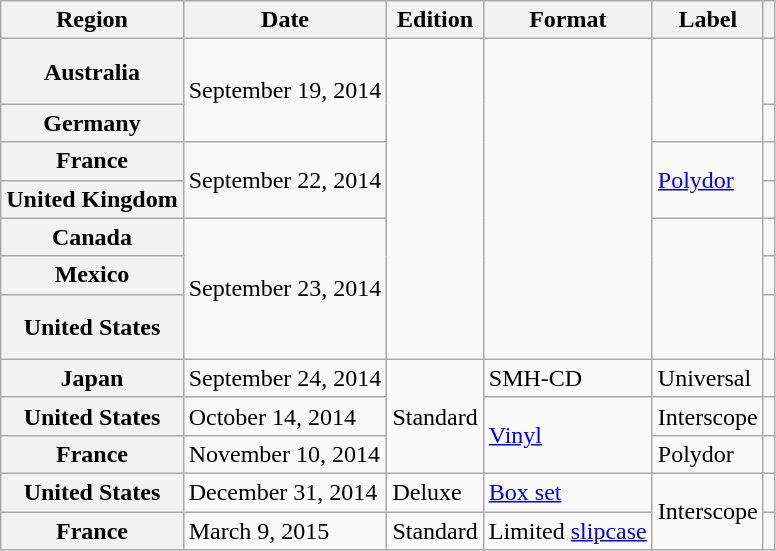<table class="wikitable plainrowheaders">
<tr>
<th scope="col">Region</th>
<th scope="col">Date</th>
<th scope="col">Edition</th>
<th scope="col">Format</th>
<th scope="col">Label</th>
<th scope="col"></th>
</tr>
<tr>
<th scope="row">Australia</th>
<td rowspan="2">September 19, 2014</td>
<td rowspan="7"></td>
<td rowspan="7"></td>
<td rowspan="2"></td>
<td style="text-align:center;"><br><br></td>
</tr>
<tr>
<th scope="row">Germany</th>
<td style="text-align:center;"><br></td>
</tr>
<tr>
<th scope="row">France</th>
<td rowspan="2">September 22, 2014</td>
<td rowspan="2"><a href='#'>Polydor</a></td>
<td style="text-align:center;"></td>
</tr>
<tr>
<th scope="row">United Kingdom</th>
<td style="text-align:center;"></td>
</tr>
<tr>
<th scope="row">Canada</th>
<td rowspan="3">September 23, 2014</td>
<td rowspan="3"></td>
<td style="text-align:center;"><br></td>
</tr>
<tr>
<th scope="row">Mexico</th>
<td style="text-align:center;"><br></td>
</tr>
<tr>
<th scope="row">United States</th>
<td style="text-align:center;"><br><br></td>
</tr>
<tr>
<th scope="row">Japan</th>
<td>September 24, 2014</td>
<td rowspan="3">Standard</td>
<td>SMH-CD</td>
<td>Universal</td>
<td style="text-align:center;"></td>
</tr>
<tr>
<th scope="row">United States</th>
<td>October 14, 2014</td>
<td rowspan="2"><a href='#'>Vinyl</a></td>
<td>Interscope</td>
<td style="text-align:center;"></td>
</tr>
<tr>
<th scope="row">France</th>
<td>November 10, 2014</td>
<td>Polydor</td>
<td style="text-align:center;"></td>
</tr>
<tr>
<th scope="row">United States</th>
<td>December 31, 2014</td>
<td>Deluxe</td>
<td><a href='#'>Box set</a></td>
<td rowspan="2">Interscope</td>
<td style="text-align:center;"></td>
</tr>
<tr>
<th scope="row">France</th>
<td>March 9, 2015</td>
<td>Standard</td>
<td>Limited <a href='#'>slipcase</a></td>
<td style="text-align:center;"></td>
</tr>
</table>
